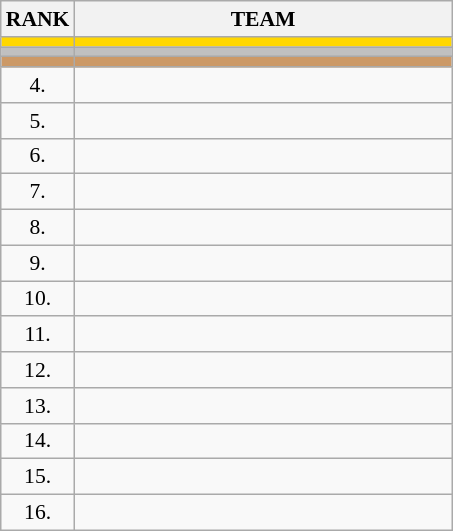<table class="wikitable" style="border-collapse: collapse; font-size: 90%;">
<tr>
<th>RANK</th>
<th align="left" style="width: 17em">TEAM</th>
</tr>
<tr bgcolor=gold>
<td align="center"></td>
<td></td>
</tr>
<tr bgcolor=silver>
<td align="center"></td>
<td></td>
</tr>
<tr bgcolor=cc9966>
<td align="center"></td>
<td></td>
</tr>
<tr>
<td align="center">4.</td>
<td></td>
</tr>
<tr>
<td align="center">5.</td>
<td></td>
</tr>
<tr>
<td align="center">6.</td>
<td></td>
</tr>
<tr>
<td align="center">7.</td>
<td></td>
</tr>
<tr>
<td align="center">8.</td>
<td></td>
</tr>
<tr>
<td align="center">9.</td>
<td></td>
</tr>
<tr>
<td align="center">10.</td>
<td></td>
</tr>
<tr>
<td align="center">11.</td>
<td></td>
</tr>
<tr>
<td align="center">12.</td>
<td></td>
</tr>
<tr>
<td align="center">13.</td>
<td></td>
</tr>
<tr>
<td align="center">14.</td>
<td></td>
</tr>
<tr>
<td align="center">15.</td>
<td></td>
</tr>
<tr>
<td align="center">16.</td>
<td></td>
</tr>
</table>
